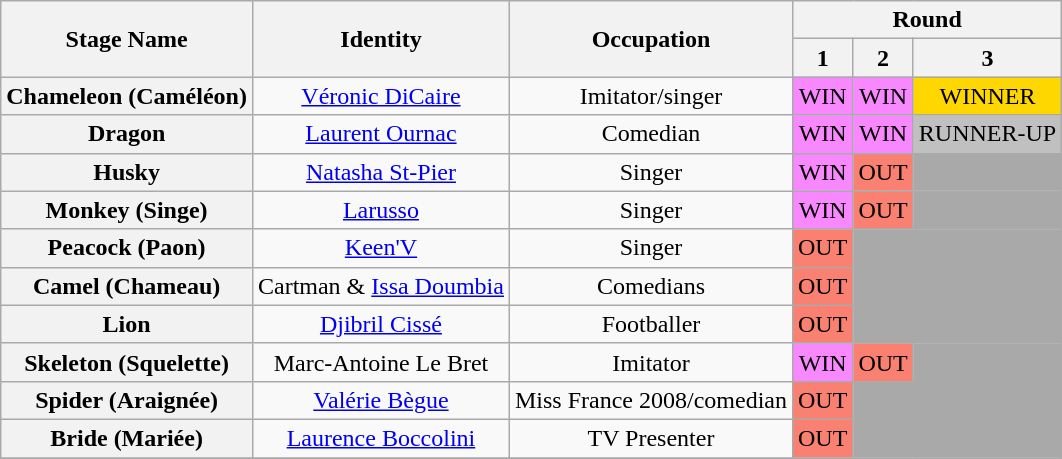<table class="wikitable" style="text-align:center; ">
<tr>
<th rowspan="2">Stage Name</th>
<th rowspan="2">Identity</th>
<th rowspan="2">Occupation</th>
<th colspan="6">Round</th>
</tr>
<tr>
<th>1</th>
<th>2</th>
<th>3</th>
</tr>
<tr>
<th>Chameleon (Caméléon)</th>
<td><a href='#'>Véronic DiCaire</a></td>
<td>Imitator/singer</td>
<td bgcolor="#F888FD">WIN</td>
<td bgcolor="#F888FD">WIN</td>
<td bgcolor="gold">WINNER</td>
</tr>
<tr>
<th>Dragon</th>
<td><a href='#'>Laurent Ournac</a></td>
<td>Comedian</td>
<td bgcolor="#F888FD">WIN</td>
<td bgcolor="#F888FD">WIN</td>
<td bgcolor="silver">RUNNER-UP</td>
</tr>
<tr>
<th>Husky</th>
<td><a href='#'>Natasha St-Pier</a></td>
<td>Singer</td>
<td bgcolor="#F888FD">WIN</td>
<td bgcolor="salmon">OUT</td>
<td bgcolor="darkgrey"></td>
</tr>
<tr>
<th>Monkey (Singe)</th>
<td><a href='#'>Larusso</a></td>
<td>Singer</td>
<td bgcolor="#F888FD">WIN</td>
<td bgcolor="salmon">OUT</td>
<td bgcolor="darkgrey"></td>
</tr>
<tr>
<th>Peacock (Paon)</th>
<td><a href='#'>Keen'V</a></td>
<td>Singer</td>
<td bgcolor="salmon">OUT</td>
<td colspan="2" bgcolor="darkgrey"></td>
</tr>
<tr>
<th>Camel (Chameau)</th>
<td>Cartman & <a href='#'>Issa Doumbia</a></td>
<td>Comedians</td>
<td bgcolor="salmon">OUT</td>
<td colspan="2" bgcolor="darkgrey"></td>
</tr>
<tr>
<th>Lion</th>
<td><a href='#'>Djibril Cissé</a></td>
<td>Footballer</td>
<td bgcolor="salmon">OUT</td>
<td colspan="2" bgcolor="darkgrey"></td>
</tr>
<tr>
<th>Skeleton (Squelette)</th>
<td>Marc-Antoine Le Bret</td>
<td>Imitator</td>
<td bgcolor="#F888FD">WIN</td>
<td bgcolor="salmon">OUT</td>
<td bgcolor="darkgrey"></td>
</tr>
<tr>
<th>Spider (Araignée)</th>
<td><a href='#'>Valérie Bègue</a></td>
<td>Miss France 2008/comedian</td>
<td bgcolor="salmon">OUT</td>
<td colspan="2" bgcolor="darkgrey"></td>
</tr>
<tr>
<th>Bride (Mariée)</th>
<td><a href='#'>Laurence Boccolini</a></td>
<td>TV Presenter</td>
<td bgcolor="salmon">OUT</td>
<td colspan="2" bgcolor="darkgrey"></td>
</tr>
<tr>
</tr>
</table>
